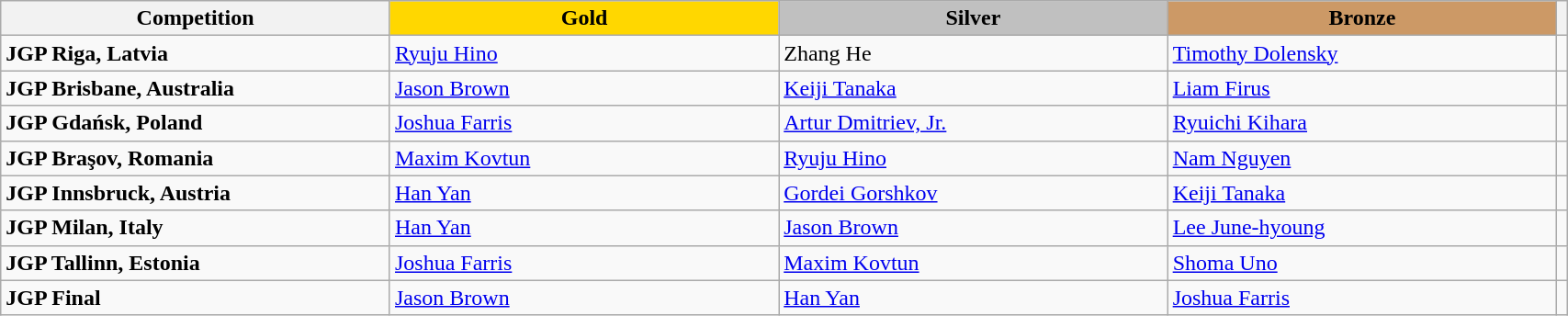<table class="wikitable unsortable" style="text-align:left; width:90%">
<tr>
<th scope="col" style="text-align:center; width:25%">Competition</th>
<td scope="col" style="text-align:center; width:25%; background:gold"><strong>Gold</strong></td>
<td scope="col" style="text-align:center; width:25%; background:silver"><strong>Silver</strong></td>
<td scope="col" style="text-align:center; width:25%; background:#c96"><strong>Bronze</strong></td>
<th scope="col" style="text-align:center"></th>
</tr>
<tr>
<td><strong>JGP Riga, Latvia</strong></td>
<td> <a href='#'>Ryuju Hino</a></td>
<td> Zhang He</td>
<td> <a href='#'>Timothy Dolensky</a></td>
<td></td>
</tr>
<tr>
<td><strong>JGP Brisbane, Australia</strong></td>
<td> <a href='#'>Jason Brown</a></td>
<td> <a href='#'>Keiji Tanaka</a></td>
<td> <a href='#'>Liam Firus</a></td>
<td></td>
</tr>
<tr>
<td><strong>JGP Gdańsk, Poland</strong></td>
<td> <a href='#'>Joshua Farris</a></td>
<td> <a href='#'>Artur Dmitriev, Jr.</a></td>
<td> <a href='#'>Ryuichi Kihara</a></td>
<td></td>
</tr>
<tr>
<td><strong>JGP Braşov, Romania</strong></td>
<td> <a href='#'>Maxim Kovtun</a></td>
<td> <a href='#'>Ryuju Hino</a></td>
<td> <a href='#'>Nam Nguyen</a></td>
<td></td>
</tr>
<tr>
<td><strong>JGP Innsbruck, Austria</strong></td>
<td> <a href='#'>Han Yan</a></td>
<td> <a href='#'>Gordei Gorshkov</a></td>
<td> <a href='#'>Keiji Tanaka</a></td>
<td></td>
</tr>
<tr>
<td><strong>JGP Milan, Italy</strong></td>
<td> <a href='#'>Han Yan</a></td>
<td> <a href='#'>Jason Brown</a></td>
<td> <a href='#'>Lee June-hyoung</a></td>
<td></td>
</tr>
<tr>
<td><strong>JGP Tallinn, Estonia</strong></td>
<td> <a href='#'>Joshua Farris</a></td>
<td> <a href='#'>Maxim Kovtun</a></td>
<td> <a href='#'>Shoma Uno</a></td>
<td></td>
</tr>
<tr>
<td><strong>JGP Final</strong></td>
<td> <a href='#'>Jason Brown</a></td>
<td> <a href='#'>Han Yan</a></td>
<td> <a href='#'>Joshua Farris</a></td>
<td></td>
</tr>
</table>
